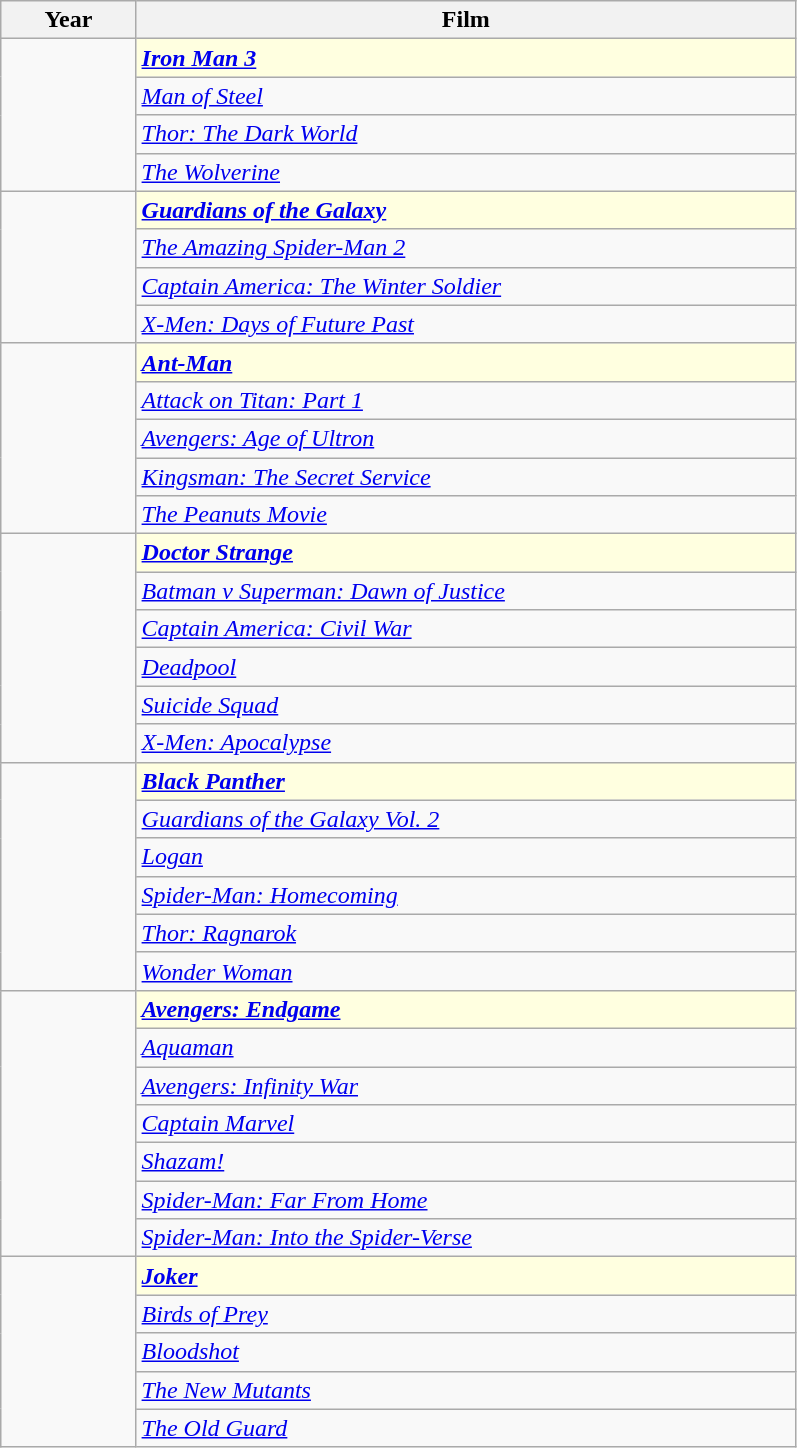<table class="wikitable" border="1" width="42%">
<tr>
<th width=7%>Year</th>
<th width=35%>Film</th>
</tr>
<tr>
<td rowspan=4></td>
<td style="background:lightyellow;"><strong><em><a href='#'>Iron Man 3</a></em></strong></td>
</tr>
<tr>
<td><em><a href='#'>Man of Steel</a></em></td>
</tr>
<tr>
<td><em><a href='#'>Thor: The Dark World</a></em></td>
</tr>
<tr>
<td><em><a href='#'>The Wolverine</a></em></td>
</tr>
<tr>
<td rowspan=4></td>
<td style="background:lightyellow;"><strong><em><a href='#'>Guardians of the Galaxy</a></em></strong></td>
</tr>
<tr>
<td><em><a href='#'>The Amazing Spider-Man 2</a></em></td>
</tr>
<tr>
<td><em><a href='#'>Captain America: The Winter Soldier</a></em></td>
</tr>
<tr>
<td><em><a href='#'>X-Men: Days of Future Past</a></em></td>
</tr>
<tr>
<td rowspan=5></td>
<td style="background:lightyellow;"><strong><em><a href='#'>Ant-Man</a></em></strong></td>
</tr>
<tr>
<td><em><a href='#'>Attack on Titan: Part 1</a></em></td>
</tr>
<tr>
<td><em><a href='#'>Avengers: Age of Ultron</a></em></td>
</tr>
<tr>
<td><em><a href='#'>Kingsman: The Secret Service</a></em></td>
</tr>
<tr>
<td><em><a href='#'>The Peanuts Movie</a></em></td>
</tr>
<tr>
<td rowspan=6></td>
<td style="background:lightyellow;"><strong><em><a href='#'>Doctor Strange</a></em></strong></td>
</tr>
<tr>
<td><em><a href='#'>Batman v Superman: Dawn of Justice</a></em></td>
</tr>
<tr>
<td><em><a href='#'>Captain America: Civil War</a></em></td>
</tr>
<tr>
<td><em><a href='#'>Deadpool</a></em></td>
</tr>
<tr>
<td><em><a href='#'>Suicide Squad</a></em></td>
</tr>
<tr>
<td><em><a href='#'>X-Men: Apocalypse</a></em></td>
</tr>
<tr>
<td rowspan=6></td>
<td style="background:lightyellow;"><strong><em><a href='#'>Black Panther</a></em></strong></td>
</tr>
<tr>
<td><em><a href='#'>Guardians of the Galaxy Vol. 2</a></em></td>
</tr>
<tr>
<td><em><a href='#'>Logan</a></em></td>
</tr>
<tr>
<td><em><a href='#'>Spider-Man: Homecoming</a></em></td>
</tr>
<tr>
<td><em><a href='#'>Thor: Ragnarok</a></em></td>
</tr>
<tr>
<td><em><a href='#'>Wonder Woman</a></em></td>
</tr>
<tr>
<td rowspan=7></td>
<td style="background:lightyellow;"><strong><em><a href='#'>Avengers: Endgame</a></em></strong></td>
</tr>
<tr>
<td><em><a href='#'>Aquaman</a></em></td>
</tr>
<tr>
<td><em><a href='#'>Avengers: Infinity War</a></em></td>
</tr>
<tr>
<td><em><a href='#'>Captain Marvel</a></em></td>
</tr>
<tr>
<td><em><a href='#'>Shazam!</a></em></td>
</tr>
<tr>
<td><em><a href='#'>Spider-Man: Far From Home</a></em></td>
</tr>
<tr>
<td><em><a href='#'>Spider-Man: Into the Spider-Verse</a></em></td>
</tr>
<tr>
<td rowspan=5></td>
<td style="background:lightyellow;"><strong><em><a href='#'>Joker</a></em></strong></td>
</tr>
<tr>
<td><em><a href='#'>Birds of Prey</a></em></td>
</tr>
<tr>
<td><em><a href='#'>Bloodshot</a></em></td>
</tr>
<tr>
<td><em><a href='#'>The New Mutants</a></em></td>
</tr>
<tr>
<td><em><a href='#'>The Old Guard</a></em></td>
</tr>
</table>
